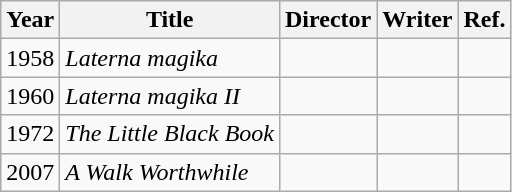<table class="wikitable">
<tr>
<th>Year</th>
<th>Title</th>
<th>Director</th>
<th>Writer</th>
<th>Ref.</th>
</tr>
<tr>
<td>1958</td>
<td><em>Laterna magika</em></td>
<td></td>
<td></td>
<td></td>
</tr>
<tr>
<td>1960</td>
<td><em>Laterna magika II</em></td>
<td></td>
<td></td>
<td></td>
</tr>
<tr>
<td>1972</td>
<td><em>The Little Black Book</em></td>
<td></td>
<td></td>
<td></td>
</tr>
<tr>
<td>2007</td>
<td><em>A Walk Worthwhile</em></td>
<td></td>
<td></td>
<td></td>
</tr>
</table>
